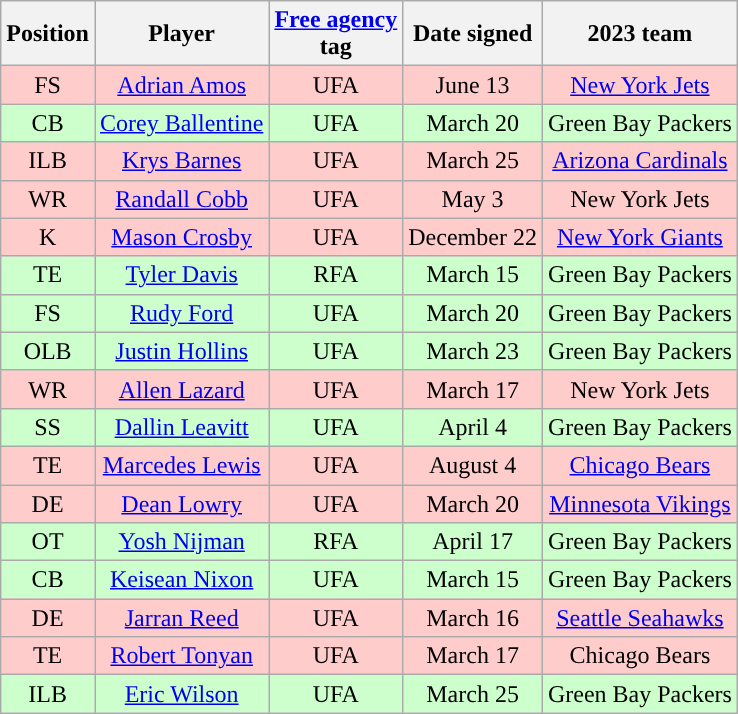<table class="wikitable" style="text-align:center">
<tr>
<th>Position</th>
<th>Player</th>
<th><a href='#'><span>Free agency</span></a><br>tag</th>
<th>Date signed</th>
<th>2023 team</th>
</tr>
<tr bgcolor=ffcccc>
<td>FS</td>
<td><a href='#'>Adrian Amos</a></td>
<td>UFA</td>
<td>June 13</td>
<td><a href='#'>New York Jets</a></td>
</tr>
<tr bgcolor=ccffcc>
<td>CB</td>
<td><a href='#'>Corey Ballentine</a></td>
<td>UFA</td>
<td>March 20</td>
<td>Green Bay Packers</td>
</tr>
<tr bgcolor=ffcccc>
<td>ILB</td>
<td><a href='#'>Krys Barnes</a></td>
<td>UFA</td>
<td>March 25</td>
<td><a href='#'>Arizona Cardinals</a></td>
</tr>
<tr bgcolor=ffcccc>
<td>WR</td>
<td><a href='#'>Randall Cobb</a></td>
<td>UFA</td>
<td>May 3</td>
<td>New York Jets</td>
</tr>
<tr bgcolor=ffcccc>
<td>K</td>
<td><a href='#'>Mason Crosby</a></td>
<td>UFA</td>
<td>December 22</td>
<td><a href='#'>New York Giants</a></td>
</tr>
<tr bgcolor=ccffcc>
<td>TE</td>
<td><a href='#'>Tyler Davis</a></td>
<td>RFA</td>
<td>March 15</td>
<td>Green Bay Packers</td>
</tr>
<tr bgcolor=ccffcc>
<td>FS</td>
<td><a href='#'>Rudy Ford</a></td>
<td>UFA</td>
<td>March 20</td>
<td>Green Bay Packers</td>
</tr>
<tr bgcolor=ccffcc>
<td>OLB</td>
<td><a href='#'>Justin Hollins</a></td>
<td>UFA</td>
<td>March 23</td>
<td>Green Bay Packers</td>
</tr>
<tr bgcolor=ffcccc>
<td>WR</td>
<td><a href='#'>Allen Lazard</a></td>
<td>UFA</td>
<td>March 17</td>
<td>New York Jets</td>
</tr>
<tr bgcolor=ccffcc>
<td>SS</td>
<td><a href='#'>Dallin Leavitt</a></td>
<td>UFA</td>
<td>April 4</td>
<td>Green Bay Packers</td>
</tr>
<tr bgcolor=ffcccc>
<td>TE</td>
<td><a href='#'>Marcedes Lewis</a></td>
<td>UFA</td>
<td>August 4</td>
<td><a href='#'>Chicago Bears</a></td>
</tr>
<tr bgcolor=ffcccc>
<td>DE</td>
<td><a href='#'>Dean Lowry</a></td>
<td>UFA</td>
<td>March 20</td>
<td><a href='#'>Minnesota Vikings</a></td>
</tr>
<tr bgcolor=ccffcc>
<td>OT</td>
<td><a href='#'>Yosh Nijman</a></td>
<td>RFA</td>
<td>April 17</td>
<td>Green Bay Packers</td>
</tr>
<tr bgcolor=ccffcc>
<td>CB</td>
<td><a href='#'>Keisean Nixon</a></td>
<td>UFA</td>
<td>March 15</td>
<td>Green Bay Packers</td>
</tr>
<tr bgcolor=ffcccc>
<td>DE</td>
<td><a href='#'>Jarran Reed</a></td>
<td>UFA</td>
<td>March 16</td>
<td><a href='#'>Seattle Seahawks</a></td>
</tr>
<tr bgcolor=ffcccc>
<td>TE</td>
<td><a href='#'>Robert Tonyan</a></td>
<td>UFA</td>
<td>March 17</td>
<td>Chicago Bears</td>
</tr>
<tr bgcolor=ccffcc>
<td>ILB</td>
<td><a href='#'>Eric Wilson</a></td>
<td>UFA</td>
<td>March 25</td>
<td>Green Bay Packers</td>
</tr>
</table>
